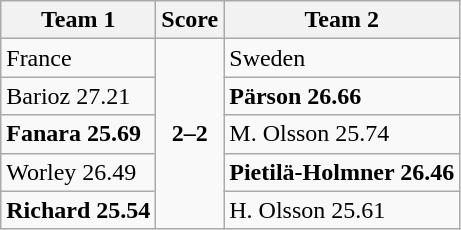<table class="wikitable">
<tr>
<th>Team 1</th>
<th>Score</th>
<th>Team 2</th>
</tr>
<tr>
<td> France</td>
<td rowspan=5 align="center"><strong>2–2</strong></td>
<td> Sweden</td>
</tr>
<tr>
<td>Barioz 27.21</td>
<td><strong>Pärson 26.66</strong></td>
</tr>
<tr>
<td><strong>Fanara 25.69</strong></td>
<td>M. Olsson 25.74</td>
</tr>
<tr>
<td>Worley 26.49</td>
<td><strong>Pietilä-Holmner 26.46</strong></td>
</tr>
<tr>
<td><strong>Richard 25.54</strong></td>
<td>H. Olsson 25.61</td>
</tr>
</table>
